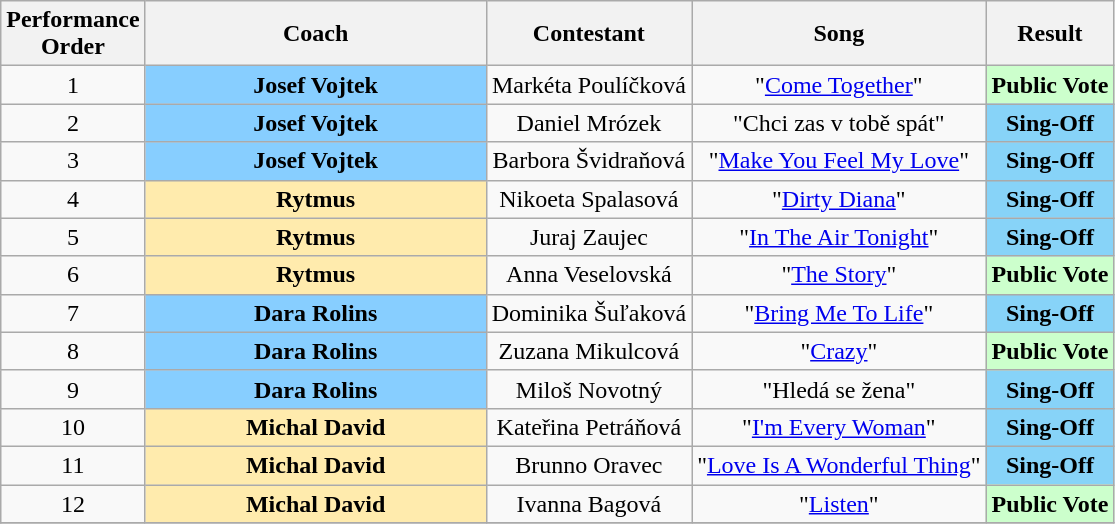<table class="wikitable sortable" style="text-align: center; width: auto;">
<tr>
<th>Performance <br>Order</th>
<th>Coach</th>
<th>Contestant</th>
<th>Song</th>
<th>Result</th>
</tr>
<tr>
<td>1</td>
<th style="background-color:#87CEFF" width="220px">Josef Vojtek</th>
<td>Markéta Poulíčková</td>
<td>"<a href='#'>Come Together</a>"</td>
<td style="background:#cfc"><strong>Public Vote</strong></td>
</tr>
<tr>
<td>2</td>
<th style="background-color:#87CEFF" width="220px">Josef Vojtek</th>
<td>Daniel Mrózek</td>
<td>"Chci zas v tobě spát"</td>
<td style="background:#87D3F8;"><strong>Sing-Off</strong></td>
</tr>
<tr>
<td>3</td>
<th style="background-color:#87CEFF" width="220px">Josef Vojtek</th>
<td>Barbora Švidraňová</td>
<td>"<a href='#'>Make You Feel My Love</a>"</td>
<th style="background:#87D3F8;">Sing-Off</th>
</tr>
<tr>
<td>4</td>
<th style="background-color:#FFEBAD" width="220px">Rytmus</th>
<td>Nikoeta Spalasová</td>
<td>"<a href='#'>Dirty Diana</a>"</td>
<th style="background:#87D3F8;">Sing-Off</th>
</tr>
<tr>
<td>5</td>
<th style="background-color:#FFEBAD" width="220px">Rytmus</th>
<td>Juraj Zaujec</td>
<td>"<a href='#'>In The Air Tonight</a>"</td>
<th style="background:#87D3F8;">Sing-Off</th>
</tr>
<tr>
<td>6</td>
<th style="background-color:#FFEBAD" width="220px">Rytmus</th>
<td>Anna Veselovská</td>
<td>"<a href='#'>The Story</a>"</td>
<th style="background:#cfc">Public Vote</th>
</tr>
<tr>
<td>7</td>
<th style="background-color:#87CEFF" width="220px">Dara Rolins</th>
<td>Dominika Šuľaková</td>
<td>"<a href='#'>Bring Me To Life</a>"</td>
<td style="background:#87D3F8;"><strong>Sing-Off</strong></td>
</tr>
<tr>
<td>8</td>
<th style="background-color:#87CEFF" width="220px">Dara Rolins</th>
<td>Zuzana Mikulcová</td>
<td>"<a href='#'>Crazy</a>"</td>
<td style="background:#cfc"><strong>Public Vote</strong></td>
</tr>
<tr>
<td>9</td>
<th style="background-color:#87CEFF" width="220px">Dara Rolins</th>
<td>Miloš Novotný</td>
<td>"Hledá se žena"</td>
<th style="background:#87D3F8;">Sing-Off</th>
</tr>
<tr>
<td>10</td>
<th style="background-color:#FFEBAD" width="220px">Michal David</th>
<td>Kateřina Petráňová</td>
<td>"<a href='#'>I'm Every Woman</a>"</td>
<th style="background:#87D3F8;">Sing-Off</th>
</tr>
<tr>
<td>11</td>
<th style="background-color:#FFEBAD" width="220px">Michal David</th>
<td>Brunno Oravec</td>
<td>"<a href='#'>Love Is A Wonderful Thing</a>"</td>
<td style="background:#87D3F8;"><strong>Sing-Off</strong></td>
</tr>
<tr>
<td>12</td>
<th style="background-color:#FFEBAD" width="220px">Michal David</th>
<td>Ivanna Bagová</td>
<td>"<a href='#'>Listen</a>"</td>
<th style="background:#cfc">Public Vote</th>
</tr>
<tr>
</tr>
</table>
